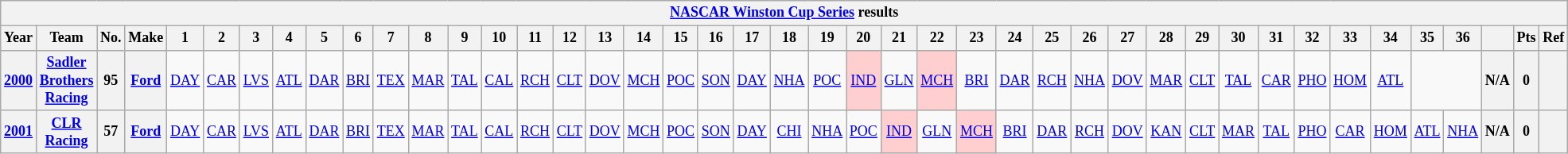<table class="wikitable" style="text-align:center; font-size:75%">
<tr>
<th colspan="43"><a href='#'>NASCAR Winston Cup Series</a> results</th>
</tr>
<tr>
<th>Year</th>
<th>Team</th>
<th>No.</th>
<th>Make</th>
<th>1</th>
<th>2</th>
<th>3</th>
<th>4</th>
<th>5</th>
<th>6</th>
<th>7</th>
<th>8</th>
<th>9</th>
<th>10</th>
<th>11</th>
<th>12</th>
<th>13</th>
<th>14</th>
<th>15</th>
<th>16</th>
<th>17</th>
<th>18</th>
<th>19</th>
<th>20</th>
<th>21</th>
<th>22</th>
<th>23</th>
<th>24</th>
<th>25</th>
<th>26</th>
<th>27</th>
<th>28</th>
<th>29</th>
<th>30</th>
<th>31</th>
<th>32</th>
<th>33</th>
<th>34</th>
<th>35</th>
<th>36</th>
<th></th>
<th>Pts</th>
<th>Ref</th>
</tr>
<tr>
<th><a href='#'>2000</a></th>
<th><a href='#'>Sadler Brothers Racing</a></th>
<th>95</th>
<th><a href='#'>Ford</a></th>
<td><a href='#'>DAY</a></td>
<td><a href='#'>CAR</a></td>
<td><a href='#'>LVS</a></td>
<td><a href='#'>ATL</a></td>
<td><a href='#'>DAR</a></td>
<td><a href='#'>BRI</a></td>
<td><a href='#'>TEX</a></td>
<td><a href='#'>MAR</a></td>
<td><a href='#'>TAL</a></td>
<td><a href='#'>CAL</a></td>
<td><a href='#'>RCH</a></td>
<td><a href='#'>CLT</a></td>
<td><a href='#'>DOV</a></td>
<td><a href='#'>MCH</a></td>
<td><a href='#'>POC</a></td>
<td><a href='#'>SON</a></td>
<td><a href='#'>DAY</a></td>
<td><a href='#'>NHA</a></td>
<td><a href='#'>POC</a></td>
<td style="background:#FFCFCF;"><a href='#'>IND</a><br></td>
<td><a href='#'>GLN</a></td>
<td style="background:#FFCFCF;"><a href='#'>MCH</a><br></td>
<td><a href='#'>BRI</a></td>
<td><a href='#'>DAR</a></td>
<td><a href='#'>RCH</a></td>
<td><a href='#'>NHA</a></td>
<td><a href='#'>DOV</a></td>
<td><a href='#'>MAR</a></td>
<td><a href='#'>CLT</a></td>
<td><a href='#'>TAL</a></td>
<td><a href='#'>CAR</a></td>
<td><a href='#'>PHO</a></td>
<td><a href='#'>HOM</a></td>
<td><a href='#'>ATL</a></td>
<td colspan=2></td>
<th>N/A</th>
<th>0</th>
<th></th>
</tr>
<tr>
<th><a href='#'>2001</a></th>
<th><a href='#'>CLR Racing</a></th>
<th>57</th>
<th><a href='#'>Ford</a></th>
<td><a href='#'>DAY</a></td>
<td><a href='#'>CAR</a></td>
<td><a href='#'>LVS</a></td>
<td><a href='#'>ATL</a></td>
<td><a href='#'>DAR</a></td>
<td><a href='#'>BRI</a></td>
<td><a href='#'>TEX</a></td>
<td><a href='#'>MAR</a></td>
<td><a href='#'>TAL</a></td>
<td><a href='#'>CAL</a></td>
<td><a href='#'>RCH</a></td>
<td><a href='#'>CLT</a></td>
<td><a href='#'>DOV</a></td>
<td><a href='#'>MCH</a></td>
<td><a href='#'>POC</a></td>
<td><a href='#'>SON</a></td>
<td><a href='#'>DAY</a></td>
<td><a href='#'>CHI</a></td>
<td><a href='#'>NHA</a></td>
<td><a href='#'>POC</a></td>
<td style="background:#FFCFCF;"><a href='#'>IND</a><br></td>
<td><a href='#'>GLN</a></td>
<td style="background:#FFCFCF;"><a href='#'>MCH</a><br></td>
<td><a href='#'>BRI</a></td>
<td><a href='#'>DAR</a></td>
<td><a href='#'>RCH</a></td>
<td><a href='#'>DOV</a></td>
<td><a href='#'>KAN</a></td>
<td><a href='#'>CLT</a></td>
<td><a href='#'>MAR</a></td>
<td><a href='#'>TAL</a></td>
<td><a href='#'>PHO</a></td>
<td><a href='#'>CAR</a></td>
<td><a href='#'>HOM</a></td>
<td><a href='#'>ATL</a></td>
<td><a href='#'>NHA</a></td>
<th>N/A</th>
<th>0</th>
<th></th>
</tr>
</table>
